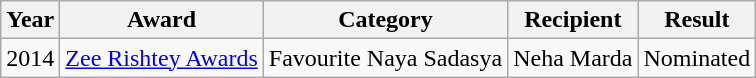<table class="wikitable">
<tr>
<th>Year</th>
<th>Award</th>
<th>Category</th>
<th>Recipient</th>
<th>Result</th>
</tr>
<tr>
<td>2014</td>
<td><a href='#'>Zee Rishtey Awards</a></td>
<td>Favourite Naya Sadasya</td>
<td>Neha Marda</td>
<td>Nominated</td>
</tr>
</table>
